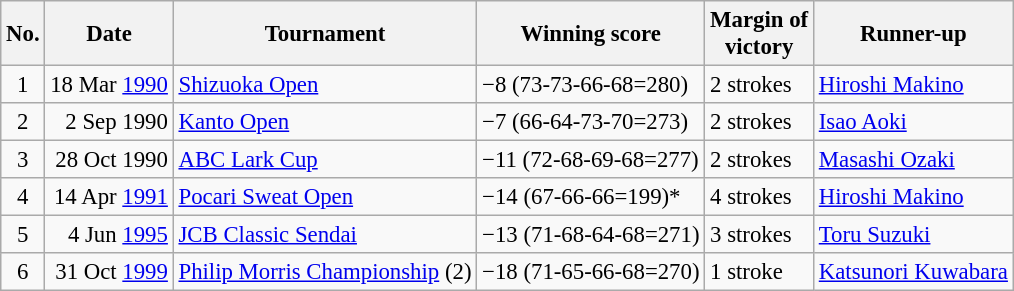<table class="wikitable" style="font-size:95%;">
<tr>
<th>No.</th>
<th>Date</th>
<th>Tournament</th>
<th>Winning score</th>
<th>Margin of<br>victory</th>
<th>Runner-up</th>
</tr>
<tr>
<td align=center>1</td>
<td align=right>18 Mar <a href='#'>1990</a></td>
<td><a href='#'>Shizuoka Open</a></td>
<td>−8 (73-73-66-68=280)</td>
<td>2 strokes</td>
<td> <a href='#'>Hiroshi Makino</a></td>
</tr>
<tr>
<td align=center>2</td>
<td align=right>2 Sep 1990</td>
<td><a href='#'>Kanto Open</a></td>
<td>−7 (66-64-73-70=273)</td>
<td>2 strokes</td>
<td> <a href='#'>Isao Aoki</a></td>
</tr>
<tr>
<td align=center>3</td>
<td align=right>28 Oct 1990</td>
<td><a href='#'>ABC Lark Cup</a></td>
<td>−11 (72-68-69-68=277)</td>
<td>2 strokes</td>
<td> <a href='#'>Masashi Ozaki</a></td>
</tr>
<tr>
<td align=center>4</td>
<td align=right>14 Apr <a href='#'>1991</a></td>
<td><a href='#'>Pocari Sweat Open</a></td>
<td>−14 (67-66-66=199)*</td>
<td>4 strokes</td>
<td> <a href='#'>Hiroshi Makino</a></td>
</tr>
<tr>
<td align=center>5</td>
<td align=right>4 Jun <a href='#'>1995</a></td>
<td><a href='#'>JCB Classic Sendai</a></td>
<td>−13 (71-68-64-68=271)</td>
<td>3 strokes</td>
<td> <a href='#'>Toru Suzuki</a></td>
</tr>
<tr>
<td align=center>6</td>
<td align=right>31 Oct <a href='#'>1999</a></td>
<td><a href='#'>Philip Morris Championship</a> (2)</td>
<td>−18 (71-65-66-68=270)</td>
<td>1 stroke</td>
<td> <a href='#'>Katsunori Kuwabara</a></td>
</tr>
</table>
